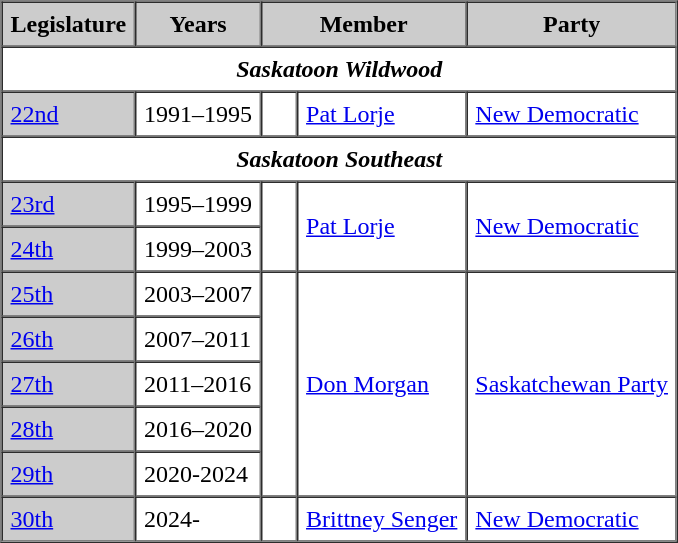<table border=1 cellpadding=5 cellspacing=0>
<tr bgcolor="CCCCCC">
<th>Legislature</th>
<th>Years</th>
<th colspan="2">Member</th>
<th>Party</th>
</tr>
<tr>
<td colspan="5" align="center"><strong><em>Saskatoon Wildwood</em></strong></td>
</tr>
<tr>
<td bgcolor="CCCCCC"><a href='#'>22nd</a></td>
<td>1991–1995</td>
<td>   </td>
<td><a href='#'>Pat Lorje</a></td>
<td><a href='#'>New Democratic</a></td>
</tr>
<tr>
<td colspan="5" align="center"><strong><em>Saskatoon Southeast</em></strong></td>
</tr>
<tr>
<td bgcolor="CCCCCC"><a href='#'>23rd</a></td>
<td>1995–1999</td>
<td rowspan="2" >   </td>
<td rowspan="2"><a href='#'>Pat Lorje</a></td>
<td rowspan="2"><a href='#'>New Democratic</a></td>
</tr>
<tr>
<td bgcolor="CCCCCC"><a href='#'>24th</a></td>
<td>1999–2003</td>
</tr>
<tr>
<td bgcolor="CCCCCC"><a href='#'>25th</a></td>
<td>2003–2007</td>
<td rowspan="5" >   </td>
<td rowspan="5"><a href='#'>Don Morgan</a></td>
<td rowspan="5"><a href='#'>Saskatchewan Party</a></td>
</tr>
<tr>
<td bgcolor="CCCCCC"><a href='#'>26th</a></td>
<td>2007–2011</td>
</tr>
<tr>
<td bgcolor="CCCCCC"><a href='#'>27th</a></td>
<td>2011–2016</td>
</tr>
<tr>
<td bgcolor="CCCCCC"><a href='#'>28th</a></td>
<td>2016–2020</td>
</tr>
<tr>
<td bgcolor="CCCCCC"><a href='#'>29th</a></td>
<td>2020-2024</td>
</tr>
<tr>
<td bgcolor="CCCCCC"><a href='#'>30th</a></td>
<td>2024-</td>
<td>   </td>
<td><a href='#'>Brittney Senger</a></td>
<td><a href='#'>New Democratic</a></td>
</tr>
</table>
